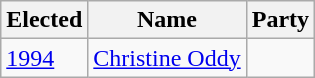<table class="wikitable">
<tr>
<th>Elected</th>
<th>Name</th>
<th colspan=2>Party</th>
</tr>
<tr>
<td><a href='#'>1994</a></td>
<td><a href='#'>Christine Oddy</a></td>
<td></td>
</tr>
</table>
